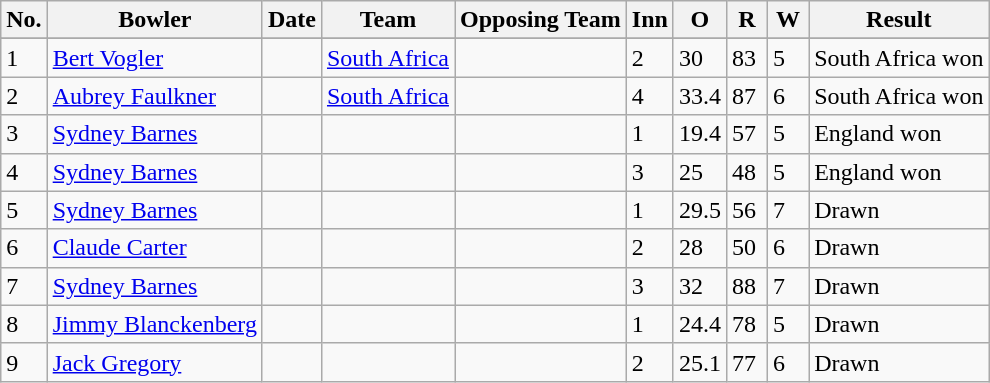<table class="wikitable sortable">
<tr>
<th>No.</th>
<th>Bowler</th>
<th>Date</th>
<th>Team</th>
<th>Opposing Team</th>
<th scope="col" style="width:20px;">Inn</th>
<th scope="col" style="width:20px;">O</th>
<th scope="col" style="width:20px;">R</th>
<th scope="col" style="width:20px;">W</th>
<th>Result</th>
</tr>
<tr>
</tr>
<tr>
<td>1</td>
<td><a href='#'>Bert Vogler</a></td>
<td></td>
<td><a href='#'>South Africa</a></td>
<td></td>
<td>2</td>
<td>30</td>
<td>83</td>
<td>5</td>
<td>South Africa won</td>
</tr>
<tr>
<td>2</td>
<td><a href='#'>Aubrey Faulkner</a></td>
<td></td>
<td><a href='#'>South Africa</a></td>
<td></td>
<td>4</td>
<td>33.4</td>
<td>87</td>
<td>6</td>
<td>South Africa won</td>
</tr>
<tr>
<td>3</td>
<td><a href='#'>Sydney Barnes</a></td>
<td></td>
<td></td>
<td></td>
<td>1</td>
<td>19.4</td>
<td>57</td>
<td>5</td>
<td>England won</td>
</tr>
<tr>
<td>4</td>
<td><a href='#'>Sydney Barnes</a></td>
<td></td>
<td></td>
<td></td>
<td>3</td>
<td>25</td>
<td>48</td>
<td>5</td>
<td>England won</td>
</tr>
<tr>
<td>5</td>
<td><a href='#'>Sydney Barnes</a></td>
<td></td>
<td></td>
<td></td>
<td>1</td>
<td>29.5</td>
<td>56</td>
<td>7</td>
<td>Drawn</td>
</tr>
<tr>
<td>6</td>
<td><a href='#'>Claude Carter</a></td>
<td></td>
<td></td>
<td></td>
<td>2</td>
<td>28</td>
<td>50</td>
<td>6</td>
<td>Drawn</td>
</tr>
<tr>
<td>7</td>
<td><a href='#'>Sydney Barnes</a></td>
<td></td>
<td></td>
<td></td>
<td>3</td>
<td>32</td>
<td>88</td>
<td>7</td>
<td>Drawn</td>
</tr>
<tr>
<td>8</td>
<td><a href='#'>Jimmy Blanckenberg</a></td>
<td></td>
<td></td>
<td></td>
<td>1</td>
<td>24.4</td>
<td>78</td>
<td>5</td>
<td>Drawn</td>
</tr>
<tr>
<td>9</td>
<td><a href='#'>Jack Gregory</a></td>
<td></td>
<td></td>
<td></td>
<td>2</td>
<td>25.1</td>
<td>77</td>
<td>6</td>
<td>Drawn</td>
</tr>
</table>
